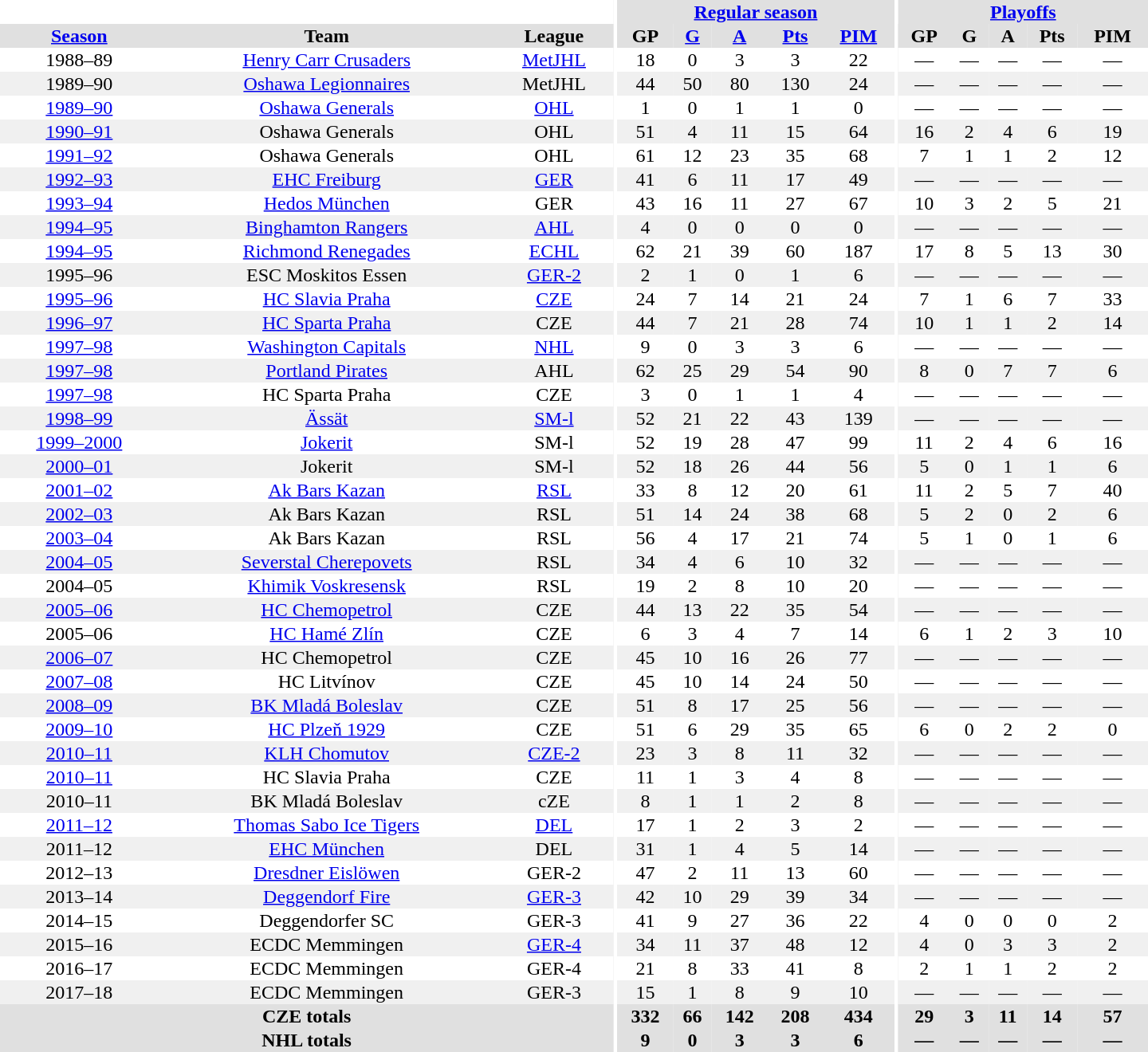<table border="0" cellpadding="1" cellspacing="0" style="text-align:center; width:60em">
<tr bgcolor="#e0e0e0">
<th colspan="3" bgcolor="#ffffff"></th>
<th rowspan="100" bgcolor="#ffffff"></th>
<th colspan="5"><a href='#'>Regular season</a></th>
<th rowspan="100" bgcolor="#ffffff"></th>
<th colspan="5"><a href='#'>Playoffs</a></th>
</tr>
<tr bgcolor="#e0e0e0">
<th><a href='#'>Season</a></th>
<th>Team</th>
<th>League</th>
<th>GP</th>
<th><a href='#'>G</a></th>
<th><a href='#'>A</a></th>
<th><a href='#'>Pts</a></th>
<th><a href='#'>PIM</a></th>
<th>GP</th>
<th>G</th>
<th>A</th>
<th>Pts</th>
<th>PIM</th>
</tr>
<tr>
<td>1988–89</td>
<td><a href='#'>Henry Carr Crusaders</a></td>
<td><a href='#'>MetJHL</a></td>
<td>18</td>
<td>0</td>
<td>3</td>
<td>3</td>
<td>22</td>
<td>—</td>
<td>—</td>
<td>—</td>
<td>—</td>
<td>—</td>
</tr>
<tr bgcolor="#f0f0f0">
<td>1989–90</td>
<td><a href='#'>Oshawa Legionnaires</a></td>
<td>MetJHL</td>
<td>44</td>
<td>50</td>
<td>80</td>
<td>130</td>
<td>24</td>
<td>—</td>
<td>—</td>
<td>—</td>
<td>—</td>
<td>—</td>
</tr>
<tr>
<td><a href='#'>1989–90</a></td>
<td><a href='#'>Oshawa Generals</a></td>
<td><a href='#'>OHL</a></td>
<td>1</td>
<td>0</td>
<td>1</td>
<td>1</td>
<td>0</td>
<td>—</td>
<td>—</td>
<td>—</td>
<td>—</td>
<td>—</td>
</tr>
<tr bgcolor="#f0f0f0">
<td><a href='#'>1990–91</a></td>
<td>Oshawa Generals</td>
<td>OHL</td>
<td>51</td>
<td>4</td>
<td>11</td>
<td>15</td>
<td>64</td>
<td>16</td>
<td>2</td>
<td>4</td>
<td>6</td>
<td>19</td>
</tr>
<tr>
<td><a href='#'>1991–92</a></td>
<td>Oshawa Generals</td>
<td>OHL</td>
<td>61</td>
<td>12</td>
<td>23</td>
<td>35</td>
<td>68</td>
<td>7</td>
<td>1</td>
<td>1</td>
<td>2</td>
<td>12</td>
</tr>
<tr bgcolor="#f0f0f0">
<td><a href='#'>1992–93</a></td>
<td><a href='#'>EHC Freiburg</a></td>
<td><a href='#'>GER</a></td>
<td>41</td>
<td>6</td>
<td>11</td>
<td>17</td>
<td>49</td>
<td>—</td>
<td>—</td>
<td>—</td>
<td>—</td>
<td>—</td>
</tr>
<tr>
<td><a href='#'>1993–94</a></td>
<td><a href='#'>Hedos München</a></td>
<td>GER</td>
<td>43</td>
<td>16</td>
<td>11</td>
<td>27</td>
<td>67</td>
<td>10</td>
<td>3</td>
<td>2</td>
<td>5</td>
<td>21</td>
</tr>
<tr bgcolor="#f0f0f0">
<td><a href='#'>1994–95</a></td>
<td><a href='#'>Binghamton Rangers</a></td>
<td><a href='#'>AHL</a></td>
<td>4</td>
<td>0</td>
<td>0</td>
<td>0</td>
<td>0</td>
<td>—</td>
<td>—</td>
<td>—</td>
<td>—</td>
<td>—</td>
</tr>
<tr>
<td><a href='#'>1994–95</a></td>
<td><a href='#'>Richmond Renegades</a></td>
<td><a href='#'>ECHL</a></td>
<td>62</td>
<td>21</td>
<td>39</td>
<td>60</td>
<td>187</td>
<td>17</td>
<td>8</td>
<td>5</td>
<td>13</td>
<td>30</td>
</tr>
<tr bgcolor="#f0f0f0">
<td>1995–96</td>
<td>ESC Moskitos Essen</td>
<td><a href='#'>GER-2</a></td>
<td>2</td>
<td>1</td>
<td>0</td>
<td>1</td>
<td>6</td>
<td>—</td>
<td>—</td>
<td>—</td>
<td>—</td>
<td>—</td>
</tr>
<tr>
<td><a href='#'>1995–96</a></td>
<td><a href='#'>HC Slavia Praha</a></td>
<td><a href='#'>CZE</a></td>
<td>24</td>
<td>7</td>
<td>14</td>
<td>21</td>
<td>24</td>
<td>7</td>
<td>1</td>
<td>6</td>
<td>7</td>
<td>33</td>
</tr>
<tr bgcolor="#f0f0f0">
<td><a href='#'>1996–97</a></td>
<td><a href='#'>HC Sparta Praha</a></td>
<td>CZE</td>
<td>44</td>
<td>7</td>
<td>21</td>
<td>28</td>
<td>74</td>
<td>10</td>
<td>1</td>
<td>1</td>
<td>2</td>
<td>14</td>
</tr>
<tr>
<td><a href='#'>1997–98</a></td>
<td><a href='#'>Washington Capitals</a></td>
<td><a href='#'>NHL</a></td>
<td>9</td>
<td>0</td>
<td>3</td>
<td>3</td>
<td>6</td>
<td>—</td>
<td>—</td>
<td>—</td>
<td>—</td>
<td>—</td>
</tr>
<tr bgcolor="#f0f0f0">
<td><a href='#'>1997–98</a></td>
<td><a href='#'>Portland Pirates</a></td>
<td>AHL</td>
<td>62</td>
<td>25</td>
<td>29</td>
<td>54</td>
<td>90</td>
<td>8</td>
<td>0</td>
<td>7</td>
<td>7</td>
<td>6</td>
</tr>
<tr>
<td><a href='#'>1997–98</a></td>
<td>HC Sparta Praha</td>
<td>CZE</td>
<td>3</td>
<td>0</td>
<td>1</td>
<td>1</td>
<td>4</td>
<td>—</td>
<td>—</td>
<td>—</td>
<td>—</td>
<td>—</td>
</tr>
<tr bgcolor="#f0f0f0">
<td><a href='#'>1998–99</a></td>
<td><a href='#'>Ässät</a></td>
<td><a href='#'>SM-l</a></td>
<td>52</td>
<td>21</td>
<td>22</td>
<td>43</td>
<td>139</td>
<td>—</td>
<td>—</td>
<td>—</td>
<td>—</td>
<td>—</td>
</tr>
<tr>
<td><a href='#'>1999–2000</a></td>
<td><a href='#'>Jokerit</a></td>
<td>SM-l</td>
<td>52</td>
<td>19</td>
<td>28</td>
<td>47</td>
<td>99</td>
<td>11</td>
<td>2</td>
<td>4</td>
<td>6</td>
<td>16</td>
</tr>
<tr bgcolor="#f0f0f0">
<td><a href='#'>2000–01</a></td>
<td>Jokerit</td>
<td>SM-l</td>
<td>52</td>
<td>18</td>
<td>26</td>
<td>44</td>
<td>56</td>
<td>5</td>
<td>0</td>
<td>1</td>
<td>1</td>
<td>6</td>
</tr>
<tr>
<td><a href='#'>2001–02</a></td>
<td><a href='#'>Ak Bars Kazan</a></td>
<td><a href='#'>RSL</a></td>
<td>33</td>
<td>8</td>
<td>12</td>
<td>20</td>
<td>61</td>
<td>11</td>
<td>2</td>
<td>5</td>
<td>7</td>
<td>40</td>
</tr>
<tr bgcolor="#f0f0f0">
<td><a href='#'>2002–03</a></td>
<td>Ak Bars Kazan</td>
<td>RSL</td>
<td>51</td>
<td>14</td>
<td>24</td>
<td>38</td>
<td>68</td>
<td>5</td>
<td>2</td>
<td>0</td>
<td>2</td>
<td>6</td>
</tr>
<tr>
<td><a href='#'>2003–04</a></td>
<td>Ak Bars Kazan</td>
<td>RSL</td>
<td>56</td>
<td>4</td>
<td>17</td>
<td>21</td>
<td>74</td>
<td>5</td>
<td>1</td>
<td>0</td>
<td>1</td>
<td>6</td>
</tr>
<tr bgcolor="#f0f0f0">
<td><a href='#'>2004–05</a></td>
<td><a href='#'>Severstal Cherepovets</a></td>
<td>RSL</td>
<td>34</td>
<td>4</td>
<td>6</td>
<td>10</td>
<td>32</td>
<td>—</td>
<td>—</td>
<td>—</td>
<td>—</td>
<td>—</td>
</tr>
<tr>
<td>2004–05</td>
<td><a href='#'>Khimik Voskresensk</a></td>
<td>RSL</td>
<td>19</td>
<td>2</td>
<td>8</td>
<td>10</td>
<td>20</td>
<td>—</td>
<td>—</td>
<td>—</td>
<td>—</td>
<td>—</td>
</tr>
<tr bgcolor="#f0f0f0">
<td><a href='#'>2005–06</a></td>
<td><a href='#'>HC Chemopetrol</a></td>
<td>CZE</td>
<td>44</td>
<td>13</td>
<td>22</td>
<td>35</td>
<td>54</td>
<td>—</td>
<td>—</td>
<td>—</td>
<td>—</td>
<td>—</td>
</tr>
<tr>
<td>2005–06</td>
<td><a href='#'>HC Hamé Zlín</a></td>
<td>CZE</td>
<td>6</td>
<td>3</td>
<td>4</td>
<td>7</td>
<td>14</td>
<td>6</td>
<td>1</td>
<td>2</td>
<td>3</td>
<td>10</td>
</tr>
<tr bgcolor="#f0f0f0">
<td><a href='#'>2006–07</a></td>
<td>HC Chemopetrol</td>
<td>CZE</td>
<td>45</td>
<td>10</td>
<td>16</td>
<td>26</td>
<td>77</td>
<td>—</td>
<td>—</td>
<td>—</td>
<td>—</td>
<td>—</td>
</tr>
<tr>
<td><a href='#'>2007–08</a></td>
<td>HC Litvínov</td>
<td>CZE</td>
<td>45</td>
<td>10</td>
<td>14</td>
<td>24</td>
<td>50</td>
<td>—</td>
<td>—</td>
<td>—</td>
<td>—</td>
<td>—</td>
</tr>
<tr bgcolor="#f0f0f0">
<td><a href='#'>2008–09</a></td>
<td><a href='#'>BK Mladá Boleslav</a></td>
<td>CZE</td>
<td>51</td>
<td>8</td>
<td>17</td>
<td>25</td>
<td>56</td>
<td>—</td>
<td>—</td>
<td>—</td>
<td>—</td>
<td>—</td>
</tr>
<tr>
<td><a href='#'>2009–10</a></td>
<td><a href='#'>HC Plzeň 1929</a></td>
<td>CZE</td>
<td>51</td>
<td>6</td>
<td>29</td>
<td>35</td>
<td>65</td>
<td>6</td>
<td>0</td>
<td>2</td>
<td>2</td>
<td>0</td>
</tr>
<tr bgcolor="#f0f0f0">
<td><a href='#'>2010–11</a></td>
<td><a href='#'>KLH Chomutov</a></td>
<td><a href='#'>CZE-2</a></td>
<td>23</td>
<td>3</td>
<td>8</td>
<td>11</td>
<td>32</td>
<td>—</td>
<td>—</td>
<td>—</td>
<td>—</td>
<td>—</td>
</tr>
<tr>
<td><a href='#'>2010–11</a></td>
<td>HC Slavia Praha</td>
<td>CZE</td>
<td>11</td>
<td>1</td>
<td>3</td>
<td>4</td>
<td>8</td>
<td>—</td>
<td>—</td>
<td>—</td>
<td>—</td>
<td>—</td>
</tr>
<tr bgcolor="#f0f0f0">
<td>2010–11</td>
<td>BK Mladá Boleslav</td>
<td>cZE</td>
<td>8</td>
<td>1</td>
<td>1</td>
<td>2</td>
<td>8</td>
<td>—</td>
<td>—</td>
<td>—</td>
<td>—</td>
<td>—</td>
</tr>
<tr>
<td><a href='#'>2011–12</a></td>
<td><a href='#'>Thomas Sabo Ice Tigers</a></td>
<td><a href='#'>DEL</a></td>
<td>17</td>
<td>1</td>
<td>2</td>
<td>3</td>
<td>2</td>
<td>—</td>
<td>—</td>
<td>—</td>
<td>—</td>
<td>—</td>
</tr>
<tr bgcolor="#f0f0f0">
<td>2011–12</td>
<td><a href='#'>EHC München</a></td>
<td>DEL</td>
<td>31</td>
<td>1</td>
<td>4</td>
<td>5</td>
<td>14</td>
<td>—</td>
<td>—</td>
<td>—</td>
<td>—</td>
<td>—</td>
</tr>
<tr>
<td>2012–13</td>
<td><a href='#'>Dresdner Eislöwen</a></td>
<td>GER-2</td>
<td>47</td>
<td>2</td>
<td>11</td>
<td>13</td>
<td>60</td>
<td>—</td>
<td>—</td>
<td>—</td>
<td>—</td>
<td>—</td>
</tr>
<tr bgcolor="#f0f0f0">
<td>2013–14</td>
<td><a href='#'>Deggendorf Fire</a></td>
<td><a href='#'>GER-3</a></td>
<td>42</td>
<td>10</td>
<td>29</td>
<td>39</td>
<td>34</td>
<td>—</td>
<td>—</td>
<td>—</td>
<td>—</td>
<td>—</td>
</tr>
<tr>
<td>2014–15</td>
<td>Deggendorfer SC</td>
<td>GER-3</td>
<td>41</td>
<td>9</td>
<td>27</td>
<td>36</td>
<td>22</td>
<td>4</td>
<td>0</td>
<td>0</td>
<td>0</td>
<td>2</td>
</tr>
<tr bgcolor="#f0f0f0">
<td>2015–16</td>
<td>ECDC Memmingen</td>
<td><a href='#'>GER-4</a></td>
<td>34</td>
<td>11</td>
<td>37</td>
<td>48</td>
<td>12</td>
<td>4</td>
<td>0</td>
<td>3</td>
<td>3</td>
<td>2</td>
</tr>
<tr>
<td>2016–17</td>
<td>ECDC Memmingen</td>
<td>GER-4</td>
<td>21</td>
<td>8</td>
<td>33</td>
<td>41</td>
<td>8</td>
<td>2</td>
<td>1</td>
<td>1</td>
<td>2</td>
<td>2</td>
</tr>
<tr bgcolor="#f0f0f0">
<td>2017–18</td>
<td>ECDC Memmingen</td>
<td>GER-3</td>
<td>15</td>
<td>1</td>
<td>8</td>
<td>9</td>
<td>10</td>
<td>—</td>
<td>—</td>
<td>—</td>
<td>—</td>
<td>—</td>
</tr>
<tr bgcolor="#e0e0e0">
<th colspan="3">CZE totals</th>
<th>332</th>
<th>66</th>
<th>142</th>
<th>208</th>
<th>434</th>
<th>29</th>
<th>3</th>
<th>11</th>
<th>14</th>
<th>57</th>
</tr>
<tr bgcolor="#e0e0e0">
<th colspan="3">NHL totals</th>
<th>9</th>
<th>0</th>
<th>3</th>
<th>3</th>
<th>6</th>
<th>—</th>
<th>—</th>
<th>—</th>
<th>—</th>
<th>—</th>
</tr>
</table>
